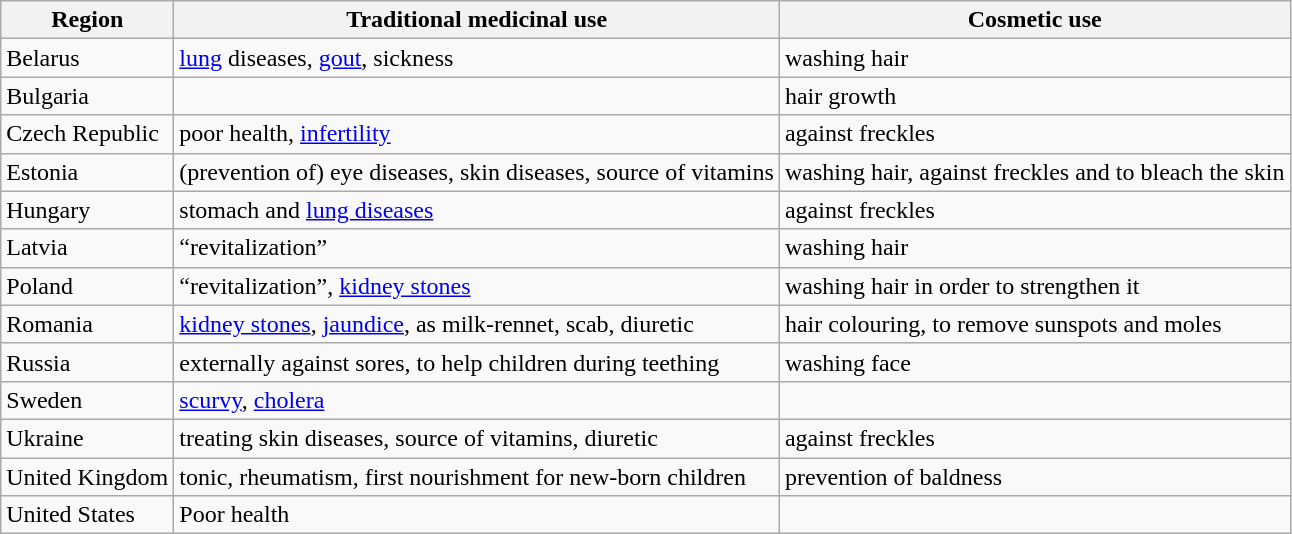<table class="wikitable">
<tr>
<th>Region</th>
<th>Traditional medicinal use</th>
<th>Cosmetic use</th>
</tr>
<tr>
<td>Belarus</td>
<td><a href='#'>lung</a> diseases, <a href='#'>gout</a>, sickness</td>
<td>washing hair</td>
</tr>
<tr>
<td>Bulgaria</td>
<td></td>
<td>hair growth</td>
</tr>
<tr>
<td>Czech Republic</td>
<td>poor health, <a href='#'>infertility</a></td>
<td>against freckles</td>
</tr>
<tr>
<td>Estonia</td>
<td>(prevention of) eye diseases, skin diseases, source of vitamins</td>
<td>washing hair, against freckles and to bleach the skin</td>
</tr>
<tr>
<td>Hungary</td>
<td>stomach and <a href='#'>lung diseases</a></td>
<td>against freckles</td>
</tr>
<tr>
<td>Latvia</td>
<td>“revitalization”</td>
<td>washing hair</td>
</tr>
<tr>
<td>Poland</td>
<td>“revitalization”, <a href='#'>kidney stones</a></td>
<td>washing hair in order to strengthen it</td>
</tr>
<tr>
<td>Romania</td>
<td><a href='#'>kidney stones</a>, <a href='#'>jaundice</a>, as milk-rennet, scab, diuretic</td>
<td>hair colouring, to remove sunspots and moles</td>
</tr>
<tr>
<td>Russia</td>
<td>externally against sores, to help children during teething</td>
<td>washing face</td>
</tr>
<tr>
<td>Sweden</td>
<td><a href='#'>scurvy</a>, <a href='#'>cholera</a></td>
<td></td>
</tr>
<tr>
<td>Ukraine</td>
<td>treating skin diseases, source of vitamins, diuretic</td>
<td>against freckles</td>
</tr>
<tr>
<td>United Kingdom</td>
<td>tonic, rheumatism, first nourishment for new-born children</td>
<td>prevention of baldness</td>
</tr>
<tr>
<td>United States</td>
<td>Poor health</td>
<td></td>
</tr>
</table>
